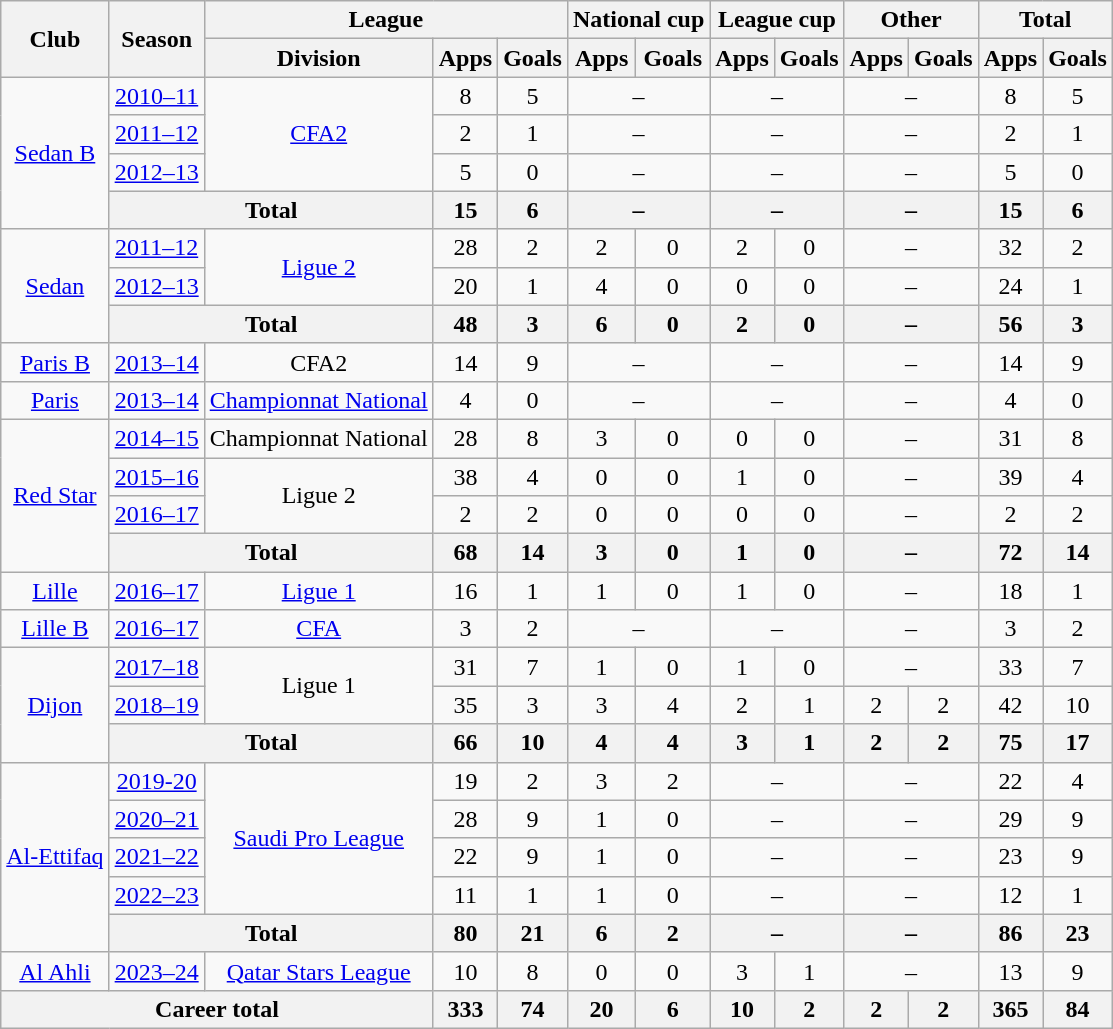<table class="wikitable" style="text-align: center;">
<tr>
<th rowspan="2">Club</th>
<th rowspan="2">Season</th>
<th colspan="3">League</th>
<th colspan="2">National cup</th>
<th colspan="2">League cup</th>
<th colspan="2">Other</th>
<th colspan="2">Total</th>
</tr>
<tr>
<th>Division</th>
<th>Apps</th>
<th>Goals</th>
<th>Apps</th>
<th>Goals</th>
<th>Apps</th>
<th>Goals</th>
<th>Apps</th>
<th>Goals</th>
<th>Apps</th>
<th>Goals</th>
</tr>
<tr>
<td rowspan="4"><a href='#'>Sedan B</a></td>
<td><a href='#'>2010–11</a></td>
<td rowspan="3"><a href='#'>CFA2</a></td>
<td>8</td>
<td>5</td>
<td colspan="2">–</td>
<td colspan="2">–</td>
<td colspan="2">–</td>
<td>8</td>
<td>5</td>
</tr>
<tr>
<td><a href='#'>2011–12</a></td>
<td>2</td>
<td>1</td>
<td colspan="2">–</td>
<td colspan="2">–</td>
<td colspan="2">–</td>
<td>2</td>
<td>1</td>
</tr>
<tr>
<td><a href='#'>2012–13</a></td>
<td>5</td>
<td>0</td>
<td colspan="2">–</td>
<td colspan="2">–</td>
<td colspan="2">–</td>
<td>5</td>
<td>0</td>
</tr>
<tr>
<th colspan="2">Total</th>
<th>15</th>
<th>6</th>
<th colspan="2">–</th>
<th colspan="2">–</th>
<th colspan="2">–</th>
<th>15</th>
<th>6</th>
</tr>
<tr>
<td rowspan="3"><a href='#'>Sedan</a></td>
<td><a href='#'>2011–12</a></td>
<td rowspan="2"><a href='#'>Ligue 2</a></td>
<td>28</td>
<td>2</td>
<td>2</td>
<td>0</td>
<td>2</td>
<td>0</td>
<td colspan="2">–</td>
<td>32</td>
<td>2</td>
</tr>
<tr>
<td><a href='#'>2012–13</a></td>
<td>20</td>
<td>1</td>
<td>4</td>
<td>0</td>
<td>0</td>
<td>0</td>
<td colspan="2">–</td>
<td>24</td>
<td>1</td>
</tr>
<tr>
<th colspan="2">Total</th>
<th>48</th>
<th>3</th>
<th>6</th>
<th>0</th>
<th>2</th>
<th>0</th>
<th colspan="2">–</th>
<th>56</th>
<th>3</th>
</tr>
<tr>
<td><a href='#'>Paris B</a></td>
<td><a href='#'>2013–14</a></td>
<td>CFA2</td>
<td>14</td>
<td>9</td>
<td colspan="2">–</td>
<td colspan="2">–</td>
<td colspan="2">–</td>
<td>14</td>
<td>9</td>
</tr>
<tr>
<td><a href='#'>Paris</a></td>
<td><a href='#'>2013–14</a></td>
<td><a href='#'>Championnat National</a></td>
<td>4</td>
<td>0</td>
<td colspan="2">–</td>
<td colspan="2">–</td>
<td colspan="2">–</td>
<td>4</td>
<td>0</td>
</tr>
<tr>
<td rowspan="4"><a href='#'>Red Star</a></td>
<td><a href='#'>2014–15</a></td>
<td>Championnat National</td>
<td>28</td>
<td>8</td>
<td>3</td>
<td>0</td>
<td>0</td>
<td>0</td>
<td colspan="2">–</td>
<td>31</td>
<td>8</td>
</tr>
<tr>
<td><a href='#'>2015–16</a></td>
<td rowspan="2">Ligue 2</td>
<td>38</td>
<td>4</td>
<td>0</td>
<td>0</td>
<td>1</td>
<td>0</td>
<td colspan="2">–</td>
<td>39</td>
<td>4</td>
</tr>
<tr>
<td><a href='#'>2016–17</a></td>
<td>2</td>
<td>2</td>
<td>0</td>
<td>0</td>
<td>0</td>
<td>0</td>
<td colspan="2">–</td>
<td>2</td>
<td>2</td>
</tr>
<tr>
<th colspan="2">Total</th>
<th>68</th>
<th>14</th>
<th>3</th>
<th>0</th>
<th>1</th>
<th>0</th>
<th colspan="2">–</th>
<th>72</th>
<th>14</th>
</tr>
<tr>
<td><a href='#'>Lille</a></td>
<td><a href='#'>2016–17</a></td>
<td><a href='#'>Ligue 1</a></td>
<td>16</td>
<td>1</td>
<td>1</td>
<td>0</td>
<td>1</td>
<td>0</td>
<td colspan="2">–</td>
<td>18</td>
<td>1</td>
</tr>
<tr>
<td><a href='#'>Lille B</a></td>
<td><a href='#'>2016–17</a></td>
<td><a href='#'>CFA</a></td>
<td>3</td>
<td>2</td>
<td colspan="2">–</td>
<td colspan="2">–</td>
<td colspan="2">–</td>
<td>3</td>
<td>2</td>
</tr>
<tr>
<td rowspan="3"><a href='#'>Dijon</a></td>
<td><a href='#'>2017–18</a></td>
<td rowspan="2">Ligue 1</td>
<td>31</td>
<td>7</td>
<td>1</td>
<td>0</td>
<td>1</td>
<td>0</td>
<td colspan="2">–</td>
<td>33</td>
<td>7</td>
</tr>
<tr>
<td><a href='#'>2018–19</a></td>
<td>35</td>
<td>3</td>
<td>3</td>
<td>4</td>
<td>2</td>
<td>1</td>
<td>2</td>
<td>2</td>
<td>42</td>
<td>10</td>
</tr>
<tr>
<th colspan="2">Total</th>
<th>66</th>
<th>10</th>
<th>4</th>
<th>4</th>
<th>3</th>
<th>1</th>
<th>2</th>
<th>2</th>
<th>75</th>
<th>17</th>
</tr>
<tr>
<td rowspan="5"><a href='#'>Al-Ettifaq</a></td>
<td><a href='#'>2019-20</a></td>
<td rowspan="4"><a href='#'>Saudi Pro League</a></td>
<td>19</td>
<td>2</td>
<td>3</td>
<td>2</td>
<td colspan="2">–</td>
<td colspan="2">–</td>
<td>22</td>
<td>4</td>
</tr>
<tr>
<td><a href='#'>2020–21</a></td>
<td>28</td>
<td>9</td>
<td>1</td>
<td>0</td>
<td colspan="2">–</td>
<td colspan="2">–</td>
<td>29</td>
<td>9</td>
</tr>
<tr>
<td><a href='#'>2021–22</a></td>
<td>22</td>
<td>9</td>
<td>1</td>
<td>0</td>
<td colspan="2">–</td>
<td colspan="2">–</td>
<td>23</td>
<td>9</td>
</tr>
<tr>
<td><a href='#'>2022–23</a></td>
<td>11</td>
<td>1</td>
<td>1</td>
<td>0</td>
<td colspan="2">–</td>
<td colspan="2">–</td>
<td>12</td>
<td>1</td>
</tr>
<tr>
<th colspan="2">Total</th>
<th>80</th>
<th>21</th>
<th>6</th>
<th>2</th>
<th colspan="2">–</th>
<th colspan="2">–</th>
<th>86</th>
<th>23</th>
</tr>
<tr>
<td><a href='#'>Al Ahli</a></td>
<td><a href='#'>2023–24</a></td>
<td><a href='#'>Qatar Stars League</a></td>
<td>10</td>
<td>8</td>
<td>0</td>
<td>0</td>
<td>3</td>
<td>1</td>
<td colspan="2">–</td>
<td>13</td>
<td>9</td>
</tr>
<tr>
<th colspan="3">Career total</th>
<th>333</th>
<th>74</th>
<th>20</th>
<th>6</th>
<th>10</th>
<th>2</th>
<th>2</th>
<th>2</th>
<th>365</th>
<th>84</th>
</tr>
</table>
